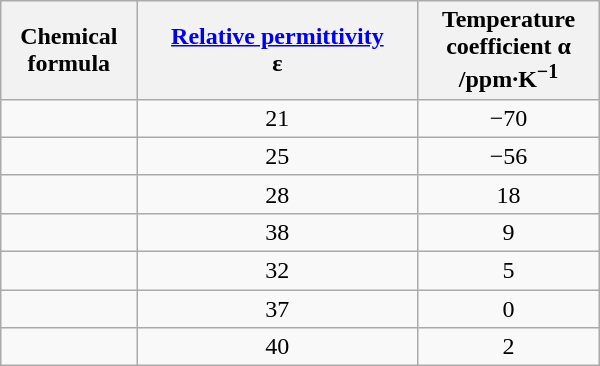<table class="wikitable float-right" style="margin:1em auto; text-align:center; width:25em">
<tr class="hintergrundfarbe6">
<th>Chemical<br>formula</th>
<th><a href='#'>Relative permittivity</a> <br> ε</th>
<th>Temperature <br> coefficient α<br> /ppm·K<sup>−1</sup></th>
</tr>
<tr>
<td></td>
<td>21</td>
<td>−70</td>
</tr>
<tr>
<td></td>
<td>25</td>
<td>−56</td>
</tr>
<tr>
<td></td>
<td>28</td>
<td>18</td>
</tr>
<tr>
<td></td>
<td>38</td>
<td>9</td>
</tr>
<tr>
<td></td>
<td>32</td>
<td>5</td>
</tr>
<tr>
<td></td>
<td>37</td>
<td>0</td>
</tr>
<tr>
<td></td>
<td>40</td>
<td>2</td>
</tr>
</table>
